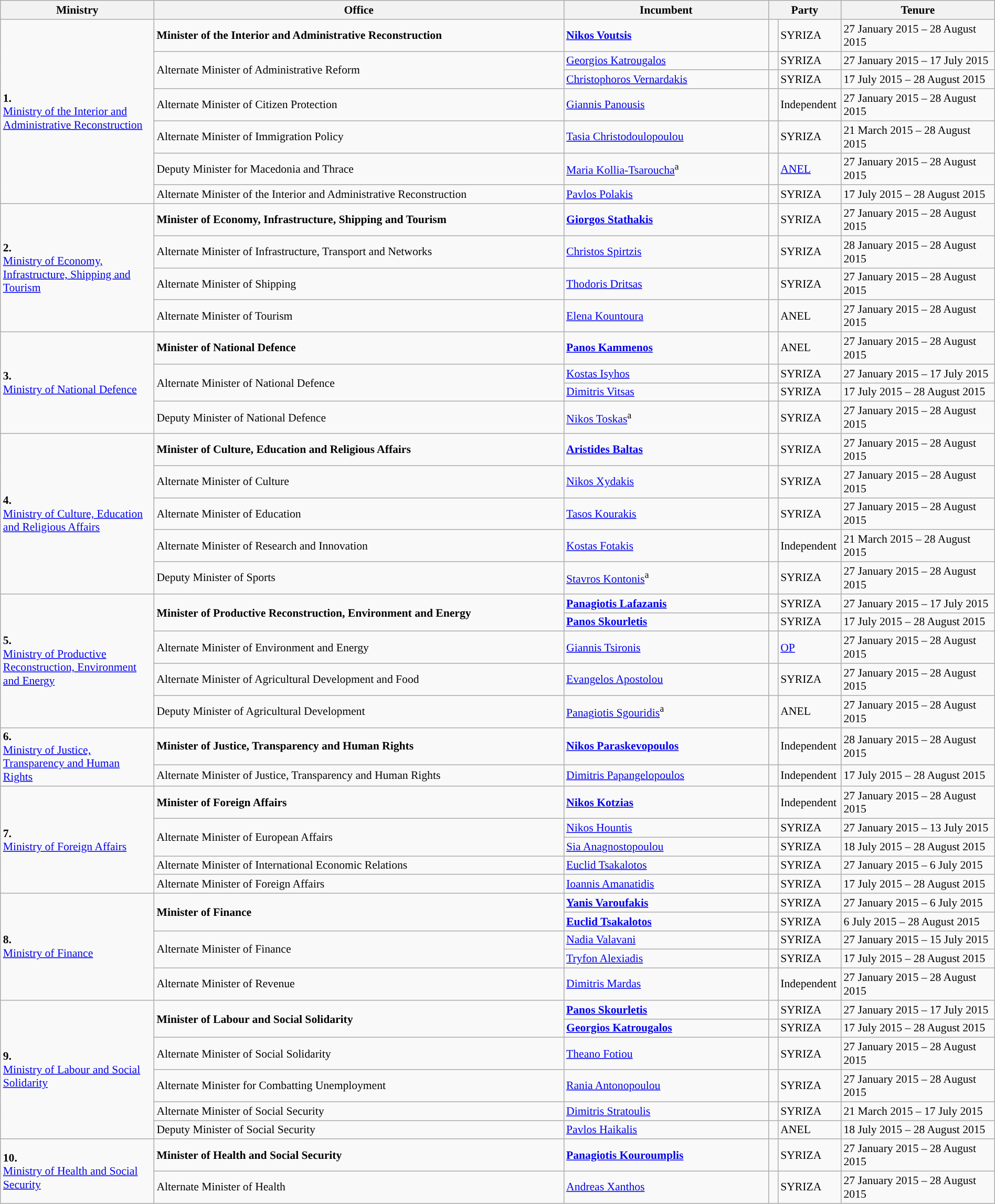<table class="wikitable" style="width: 100%; font-size: 90%;">
<tr>
<th width=15%>Ministry</th>
<th width=40%>Office</th>
<th width=20%>Incumbent</th>
<th colspan=2 width=7%>Party</th>
<th width=15%>Tenure</th>
</tr>
<tr>
<td rowspan=7><strong>1.</strong><br><a href='#'>Ministry of the Interior and Administrative Reconstruction</a></td>
<td><strong>Minister of the Interior and Administrative Reconstruction</strong></td>
<td><strong><a href='#'>Nikos Voutsis</a></strong></td>
<td width=5px style="background-color: "></td>
<td>SYRIZA</td>
<td>27 January 2015 – 28 August 2015</td>
</tr>
<tr>
<td rowspan=2>Alternate Minister of Administrative Reform</td>
<td><a href='#'>Georgios Katrougalos</a></td>
<td width=5px style="background-color: "></td>
<td>SYRIZA</td>
<td>27 January 2015 – 17 July 2015</td>
</tr>
<tr>
<td><a href='#'>Christophoros Vernardakis</a></td>
<td width=5px style="background-color: "></td>
<td>SYRIZA</td>
<td>17 July 2015 – 28 August 2015</td>
</tr>
<tr>
<td>Alternate Minister of Citizen Protection</td>
<td><a href='#'>Giannis Panousis</a></td>
<td width=5px style="background-color: "></td>
<td>Independent</td>
<td>27 January 2015 – 28 August 2015</td>
</tr>
<tr>
<td>Alternate Minister of Immigration Policy</td>
<td><a href='#'>Tasia Christodoulopoulou</a></td>
<td width=5px style="background-color: "></td>
<td>SYRIZA</td>
<td>21 March 2015 – 28 August 2015</td>
</tr>
<tr>
<td>Deputy Minister for Macedonia and Thrace</td>
<td><a href='#'>Maria Kollia-Tsaroucha</a><sup>a</sup></td>
<td width=5px style="background-color: "></td>
<td><a href='#'>ANEL</a></td>
<td>27 January 2015 – 28 August 2015</td>
</tr>
<tr>
<td>Alternate Minister of the Interior and Administrative Reconstruction</td>
<td><a href='#'>Pavlos Polakis</a></td>
<td width=5px style="background-color: "></td>
<td>SYRIZA</td>
<td>17 July 2015 – 28 August 2015</td>
</tr>
<tr>
<td rowspan=4><strong>2.</strong><br><a href='#'>Ministry of Economy, Infrastructure, Shipping and Tourism</a></td>
<td><strong>Minister of Economy, Infrastructure, Shipping and Tourism</strong></td>
<td><strong><a href='#'>Giorgos Stathakis</a></strong></td>
<td width=5px style="background-color: "></td>
<td>SYRIZA</td>
<td>27 January 2015 – 28 August 2015</td>
</tr>
<tr>
<td>Alternate Minister of Infrastructure, Transport and Networks</td>
<td><a href='#'>Christos Spirtzis</a></td>
<td width=5px style="background-color: "></td>
<td>SYRIZA</td>
<td>28 January 2015 – 28 August 2015</td>
</tr>
<tr>
<td>Alternate Minister of Shipping</td>
<td><a href='#'>Thodoris Dritsas</a></td>
<td width=5px style="background-color: "></td>
<td>SYRIZA</td>
<td>27 January 2015 – 28 August 2015</td>
</tr>
<tr>
<td>Alternate Minister of Tourism</td>
<td><a href='#'>Elena Kountoura</a></td>
<td width=5px style="background-color: "></td>
<td>ANEL</td>
<td>27 January 2015 – 28 August 2015</td>
</tr>
<tr>
<td rowspan=4><strong>3.</strong><br><a href='#'>Ministry of National Defence</a></td>
<td><strong>Minister of National Defence</strong></td>
<td><strong><a href='#'>Panos Kammenos</a></strong></td>
<td width=5px style="background-color: "></td>
<td>ANEL</td>
<td>27 January 2015 – 28 August 2015</td>
</tr>
<tr>
<td rowspan=2>Alternate Minister of National Defence</td>
<td><a href='#'>Kostas Isyhos</a></td>
<td width=5px style="background-color: "></td>
<td>SYRIZA</td>
<td>27 January 2015 – 17 July 2015</td>
</tr>
<tr>
<td><a href='#'>Dimitris Vitsas</a></td>
<td width=5px style="background-color: "></td>
<td>SYRIZA</td>
<td>17 July 2015 – 28 August 2015</td>
</tr>
<tr>
<td>Deputy Minister of National Defence</td>
<td><a href='#'>Nikos Toskas</a><sup>a</sup></td>
<td width=5px style="background-color: "></td>
<td>SYRIZA</td>
<td>27 January 2015 – 28 August 2015</td>
</tr>
<tr>
<td rowspan=5><strong>4.</strong><br><a href='#'>Ministry of Culture, Education and Religious Affairs</a></td>
<td><strong>Minister of Culture, Education and Religious Affairs</strong></td>
<td><strong><a href='#'>Aristides Baltas</a></strong></td>
<td width=5px style="background-color: "></td>
<td>SYRIZA</td>
<td>27 January 2015 – 28 August 2015</td>
</tr>
<tr>
<td>Alternate Minister of Culture</td>
<td><a href='#'>Nikos Xydakis</a></td>
<td width=5px style="background-color: "></td>
<td>SYRIZA</td>
<td>27 January 2015 – 28 August 2015</td>
</tr>
<tr>
<td>Alternate Minister of Education</td>
<td><a href='#'>Tasos Kourakis</a></td>
<td width=5px style="background-color: "></td>
<td>SYRIZA</td>
<td>27 January 2015 – 28 August 2015</td>
</tr>
<tr>
<td>Alternate Minister of Research and Innovation</td>
<td><a href='#'>Kostas Fotakis</a></td>
<td width=5px style="background-color: "></td>
<td>Independent</td>
<td>21 March 2015 – 28 August 2015</td>
</tr>
<tr>
<td>Deputy Minister of Sports</td>
<td><a href='#'>Stavros Kontonis</a><sup>a</sup></td>
<td width=5px style="background-color: "></td>
<td>SYRIZA</td>
<td>27 January 2015 – 28 August 2015</td>
</tr>
<tr>
<td rowspan=5><strong>5.</strong><br><a href='#'>Ministry of Productive Reconstruction, Environment and Energy</a></td>
<td rowspan=2><strong>Minister of Productive Reconstruction, Environment and Energy</strong></td>
<td><strong><a href='#'>Panagiotis Lafazanis</a></strong></td>
<td width=5px style="background-color: "></td>
<td>SYRIZA</td>
<td>27 January 2015 – 17 July 2015</td>
</tr>
<tr>
<td><strong><a href='#'>Panos Skourletis</a></strong></td>
<td width=5px style="background-color: "></td>
<td>SYRIZA</td>
<td>17 July 2015 – 28 August 2015</td>
</tr>
<tr>
<td>Alternate Minister of Environment and Energy</td>
<td><a href='#'>Giannis Tsironis</a></td>
<td width=5px style="background-color: "></td>
<td><a href='#'>OP</a></td>
<td>27 January 2015 – 28 August 2015</td>
</tr>
<tr>
<td>Alternate Minister of Agricultural Development and Food</td>
<td><a href='#'>Evangelos Apostolou</a></td>
<td width=5px style="background-color: "></td>
<td>SYRIZA</td>
<td>27 January 2015 – 28 August 2015</td>
</tr>
<tr>
<td>Deputy Minister of Agricultural Development</td>
<td><a href='#'>Panagiotis Sgouridis</a><sup>a</sup></td>
<td width=5px style="background-color: "></td>
<td>ANEL</td>
<td>27 January 2015 – 28 August 2015</td>
</tr>
<tr>
<td rowspan=2><strong>6.</strong><br><a href='#'>Ministry of Justice, Transparency and Human Rights</a></td>
<td><strong>Minister of Justice, Transparency and Human Rights</strong></td>
<td><strong><a href='#'>Nikos Paraskevopoulos</a></strong></td>
<td width=5px style="background-color: "></td>
<td>Independent</td>
<td>28 January 2015 – 28 August 2015</td>
</tr>
<tr>
<td>Alternate Minister of Justice, Transparency and Human Rights</td>
<td><a href='#'>Dimitris Papangelopoulos</a></td>
<td width=5px style="background-color: "></td>
<td>Independent</td>
<td>17 July 2015 – 28 August 2015</td>
</tr>
<tr>
<td rowspan=5><strong>7.</strong><br><a href='#'>Ministry of Foreign Affairs</a></td>
<td><strong>Minister of Foreign Affairs</strong></td>
<td><strong><a href='#'>Nikos Kotzias</a></strong></td>
<td width=5px style="background-color: "></td>
<td>Independent</td>
<td>27 January 2015 – 28 August 2015</td>
</tr>
<tr>
<td rowspan=2>Alternate Minister of European Affairs</td>
<td><a href='#'>Nikos Hountis</a></td>
<td width=5px style="background-color: "></td>
<td>SYRIZA</td>
<td>27 January 2015 – 13 July 2015</td>
</tr>
<tr>
<td><a href='#'>Sia Anagnostopoulou</a></td>
<td width=5px style="background-color: "></td>
<td>SYRIZA</td>
<td>18 July 2015 – 28 August 2015</td>
</tr>
<tr>
<td>Alternate Minister of International Economic Relations</td>
<td><a href='#'>Euclid Tsakalotos</a></td>
<td width=5px style="background-color: "></td>
<td>SYRIZA</td>
<td>27 January 2015 – 6 July 2015</td>
</tr>
<tr>
<td>Alternate Minister of Foreign Affairs</td>
<td><a href='#'>Ioannis Amanatidis</a></td>
<td width=5px style="background-color: "></td>
<td>SYRIZA</td>
<td>17 July 2015 – 28 August 2015</td>
</tr>
<tr>
<td rowspan=5><strong>8.</strong><br><a href='#'>Ministry of Finance</a></td>
<td rowspan=2><strong>Minister of Finance</strong></td>
<td><strong><a href='#'>Yanis Varoufakis</a></strong></td>
<td width=5px style="background-color: "></td>
<td>SYRIZA</td>
<td>27 January 2015 – 6 July 2015</td>
</tr>
<tr>
<td><strong><a href='#'>Euclid Tsakalotos</a></strong></td>
<td width=5px style="background-color: "></td>
<td>SYRIZA</td>
<td>6 July 2015 – 28 August 2015</td>
</tr>
<tr>
<td rowspan=2>Alternate Minister of Finance</td>
<td><a href='#'>Nadia Valavani</a></td>
<td width=5px style="background-color: "></td>
<td>SYRIZA</td>
<td>27 January 2015 – 15 July 2015</td>
</tr>
<tr>
<td><a href='#'>Tryfon Alexiadis</a></td>
<td width=5px style="background-color: "></td>
<td>SYRIZA</td>
<td>17 July 2015 – 28 August 2015</td>
</tr>
<tr>
<td>Alternate Minister of Revenue</td>
<td><a href='#'>Dimitris Mardas</a></td>
<td width=5px style="background-color: "></td>
<td>Independent</td>
<td>27 January 2015 – 28 August 2015</td>
</tr>
<tr>
<td rowspan=6><strong>9.</strong><br><a href='#'>Ministry of Labour and Social Solidarity</a></td>
<td rowspan=2><strong>Minister of Labour and Social Solidarity</strong></td>
<td><strong><a href='#'>Panos Skourletis</a></strong></td>
<td width=5px style="background-color: "></td>
<td>SYRIZA</td>
<td>27 January 2015 – 17 July 2015</td>
</tr>
<tr>
<td><strong><a href='#'>Georgios Katrougalos</a></strong></td>
<td width=5px style="background-color: "></td>
<td>SYRIZA</td>
<td>17 July 2015 – 28 August 2015</td>
</tr>
<tr>
<td>Alternate Minister of Social Solidarity</td>
<td><a href='#'>Theano Fotiou</a></td>
<td width=5px style="background-color: "></td>
<td>SYRIZA</td>
<td>27 January 2015 – 28 August 2015</td>
</tr>
<tr>
<td>Alternate Minister for Combatting Unemployment</td>
<td><a href='#'>Rania Antonopoulou</a></td>
<td width=5px style="background-color: "></td>
<td>SYRIZA</td>
<td>27 January 2015 – 28 August 2015</td>
</tr>
<tr>
<td>Alternate Minister of Social Security</td>
<td><a href='#'>Dimitris Stratoulis</a></td>
<td width=5px style="background-color: "></td>
<td>SYRIZA</td>
<td>21 March 2015 – 17 July 2015</td>
</tr>
<tr>
<td>Deputy Minister of Social Security</td>
<td><a href='#'>Pavlos Haikalis</a></td>
<td width=5px style="background-color: "></td>
<td>ANEL</td>
<td>18 July 2015 – 28 August 2015</td>
</tr>
<tr>
<td rowspan=2><strong>10.</strong><br><a href='#'>Ministry of Health and Social Security</a></td>
<td><strong>Minister of Health and Social Security</strong></td>
<td><strong><a href='#'>Panagiotis Kouroumplis</a></strong></td>
<td width=5px style="background-color: "></td>
<td>SYRIZA</td>
<td>27 January 2015 – 28 August 2015</td>
</tr>
<tr>
<td>Alternate Minister of Health</td>
<td><a href='#'>Andreas Xanthos</a></td>
<td width=5px style="background-color: "></td>
<td>SYRIZA</td>
<td>27 January 2015 – 28 August 2015</td>
</tr>
</table>
